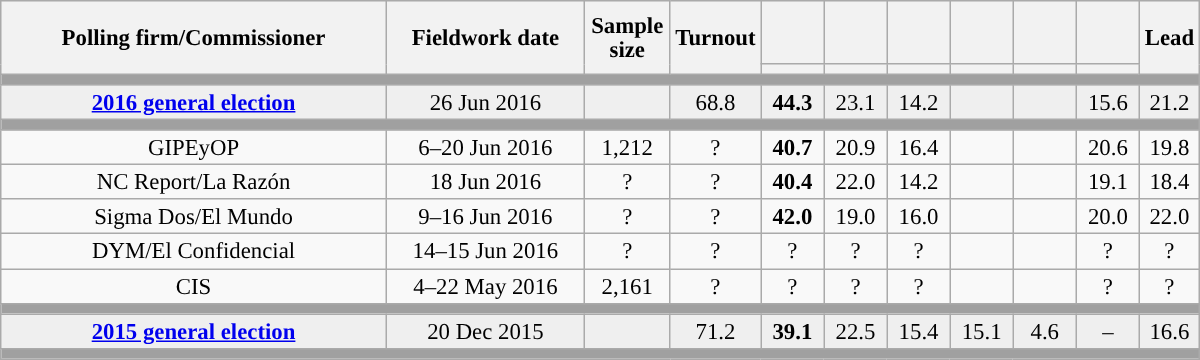<table class="wikitable collapsible collapsed" style="text-align:center; font-size:95%; line-height:16px;">
<tr style="height:42px; background-color:#E9E9E9">
<th style="width:250px;" rowspan="2">Polling firm/Commissioner</th>
<th style="width:125px;" rowspan="2">Fieldwork date</th>
<th style="width:50px;" rowspan="2">Sample size</th>
<th style="width:45px;" rowspan="2">Turnout</th>
<th style="width:35px;"></th>
<th style="width:35px;"></th>
<th style="width:35px;"></th>
<th style="width:35px;"></th>
<th style="width:35px;"></th>
<th style="width:35px;"></th>
<th style="width:30px;" rowspan="2">Lead</th>
</tr>
<tr>
<th style="color:inherit;background:"></th>
<th style="color:inherit;background:"></th>
<th style="color:inherit;background:"></th>
<th style="color:inherit;background:"></th>
<th style="color:inherit;background:"></th>
<th style="color:inherit;background:"></th>
</tr>
<tr>
<td colspan="11" style="background:#A0A0A0"></td>
</tr>
<tr style="background:#EFEFEF;">
<td><strong><a href='#'>2016 general election</a></strong></td>
<td>26 Jun 2016</td>
<td></td>
<td>68.8</td>
<td><strong>44.3</strong><br></td>
<td>23.1<br></td>
<td>14.2<br></td>
<td></td>
<td></td>
<td>15.6<br></td>
<td style="background:">21.2</td>
</tr>
<tr>
<td colspan="11" style="background:#A0A0A0"></td>
</tr>
<tr>
<td>GIPEyOP</td>
<td>6–20 Jun 2016</td>
<td>1,212</td>
<td>?</td>
<td><strong>40.7</strong><br></td>
<td>20.9<br></td>
<td>16.4<br></td>
<td></td>
<td></td>
<td>20.6<br></td>
<td style="background:">19.8</td>
</tr>
<tr>
<td>NC Report/La Razón</td>
<td>18 Jun 2016</td>
<td>?</td>
<td>?</td>
<td><strong>40.4</strong><br></td>
<td>22.0<br></td>
<td>14.2<br></td>
<td></td>
<td></td>
<td>19.1<br></td>
<td style="background:">18.4</td>
</tr>
<tr>
<td>Sigma Dos/El Mundo</td>
<td>9–16 Jun 2016</td>
<td>?</td>
<td>?</td>
<td><strong>42.0</strong><br></td>
<td>19.0<br></td>
<td>16.0<br></td>
<td></td>
<td></td>
<td>20.0<br></td>
<td style="background:">22.0</td>
</tr>
<tr>
<td>DYM/El Confidencial</td>
<td>14–15 Jun 2016</td>
<td>?</td>
<td>?</td>
<td>?<br></td>
<td>?<br></td>
<td>?<br></td>
<td></td>
<td></td>
<td>?<br></td>
<td style="background:">?</td>
</tr>
<tr>
<td>CIS</td>
<td>4–22 May 2016</td>
<td>2,161</td>
<td>?</td>
<td>?<br></td>
<td>?<br></td>
<td>?<br></td>
<td></td>
<td></td>
<td>?<br></td>
<td style="background:">?</td>
</tr>
<tr>
<td colspan="11" style="background:#A0A0A0"></td>
</tr>
<tr style="background:#EFEFEF;">
<td><strong><a href='#'>2015 general election</a></strong></td>
<td>20 Dec 2015</td>
<td></td>
<td>71.2</td>
<td><strong>39.1</strong><br></td>
<td>22.5<br></td>
<td>15.4<br></td>
<td>15.1<br></td>
<td>4.6<br></td>
<td>–</td>
<td style="background:">16.6</td>
</tr>
<tr>
<td colspan="11" style="background:#A0A0A0"></td>
</tr>
</table>
